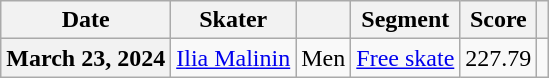<table class="wikitable unsortable" style="text-align:left">
<tr>
<th scope="col">Date</th>
<th scope="col">Skater</th>
<th scope="col"></th>
<th scope="col">Segment</th>
<th scope="col">Score</th>
<th scope="col"></th>
</tr>
<tr>
<th style="text-align:left" scope="row">March 23, 2024</th>
<td> <a href='#'>Ilia Malinin</a></td>
<td>Men</td>
<td><a href='#'>Free skate</a></td>
<td align="center">227.79</td>
<td></td>
</tr>
</table>
